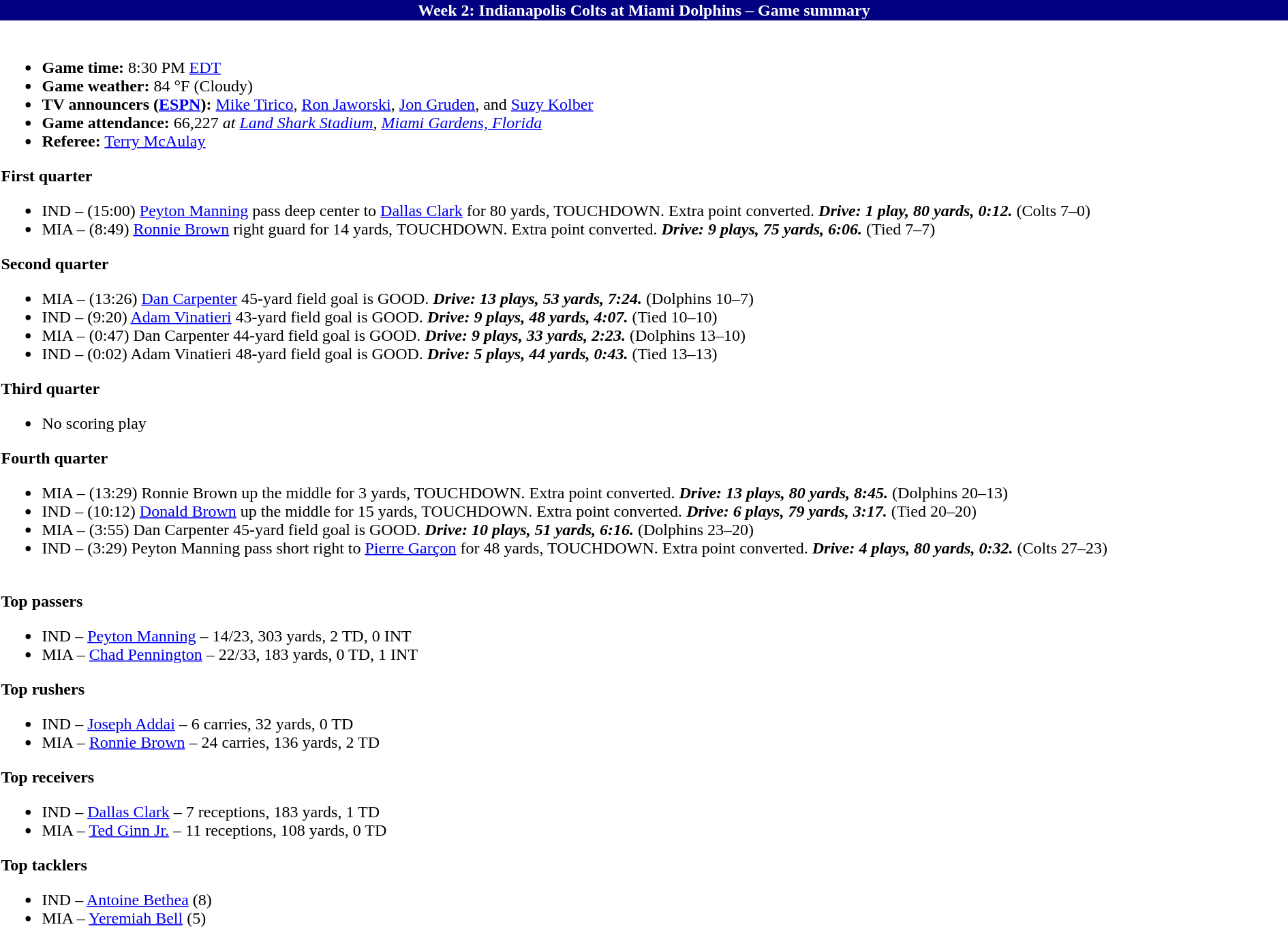<table class="toccolours"  style="width:100%; margin:auto;">
<tr>
<th style="background:navy;color:white;">Week 2: Indianapolis Colts at Miami Dolphins – Game summary</th>
</tr>
<tr>
<td><br>
<ul><li><strong>Game time:</strong> 8:30 PM <a href='#'>EDT</a></li><li><strong>Game weather:</strong> 84 °F (Cloudy)</li><li><strong>TV announcers (<a href='#'>ESPN</a>):</strong> <a href='#'>Mike Tirico</a>, <a href='#'>Ron Jaworski</a>, <a href='#'>Jon Gruden</a>, and <a href='#'>Suzy Kolber</a></li><li><strong>Game attendance:</strong> 66,227 <em>at <a href='#'>Land Shark Stadium</a>, <a href='#'>Miami Gardens, Florida</a></em></li><li><strong>Referee:</strong> <a href='#'>Terry McAulay</a></li></ul><strong>First quarter</strong><ul><li>IND – (15:00) <a href='#'>Peyton Manning</a> pass deep center to <a href='#'>Dallas Clark</a> for 80 yards, TOUCHDOWN. Extra point converted. <strong><em>Drive: 1 play, 80 yards, 0:12.</em></strong> (Colts 7–0)</li><li>MIA – (8:49) <a href='#'>Ronnie Brown</a> right guard for 14 yards, TOUCHDOWN. Extra point converted. <strong><em>Drive: 9 plays, 75 yards, 6:06.</em></strong> (Tied 7–7)</li></ul><strong>Second quarter</strong><ul><li>MIA – (13:26) <a href='#'>Dan Carpenter</a> 45-yard field goal is GOOD. <strong><em>Drive: 13 plays, 53 yards, 7:24.</em></strong> (Dolphins 10–7)</li><li>IND – (9:20) <a href='#'>Adam Vinatieri</a> 43-yard field goal is GOOD. <strong><em>Drive: 9 plays, 48 yards, 4:07.</em></strong> (Tied 10–10)</li><li>MIA – (0:47) Dan Carpenter 44-yard field goal is GOOD. <strong><em>Drive: 9 plays, 33 yards, 2:23.</em></strong> (Dolphins 13–10)</li><li>IND – (0:02) Adam Vinatieri 48-yard field goal is GOOD. <strong><em>Drive: 5 plays, 44 yards, 0:43.</em></strong> (Tied 13–13)</li></ul><strong>Third quarter</strong><ul><li>No scoring play</li></ul><strong>Fourth quarter</strong><ul><li>MIA – (13:29) Ronnie Brown up the middle for 3 yards, TOUCHDOWN. Extra point converted. <strong><em>Drive: 13 plays, 80 yards, 8:45.</em></strong> (Dolphins 20–13)</li><li>IND – (10:12) <a href='#'>Donald Brown</a> up the middle for 15 yards, TOUCHDOWN. Extra point converted. <strong><em>Drive: 6 plays, 79 yards, 3:17.</em></strong> (Tied 20–20)</li><li>MIA – (3:55) Dan Carpenter 45-yard field goal is GOOD. <strong><em>Drive: 10 plays, 51 yards, 6:16.</em></strong> (Dolphins 23–20)</li><li>IND – (3:29) Peyton Manning pass short right to <a href='#'>Pierre Garçon</a> for 48 yards, TOUCHDOWN. Extra point converted. <strong><em>Drive: 4 plays, 80 yards, 0:32.</em></strong> (Colts 27–23)</li></ul>
<br><strong>Top passers</strong><ul><li>IND – <a href='#'>Peyton Manning</a> – 14/23, 303 yards, 2 TD, 0 INT</li><li>MIA – <a href='#'>Chad Pennington</a> – 22/33, 183 yards, 0 TD, 1 INT</li></ul><strong>Top rushers</strong><ul><li>IND – <a href='#'>Joseph Addai</a> – 6 carries, 32 yards, 0 TD</li><li>MIA – <a href='#'>Ronnie Brown</a> – 24 carries, 136 yards, 2 TD</li></ul><strong>Top receivers</strong><ul><li>IND – <a href='#'>Dallas Clark</a> – 7 receptions, 183 yards, 1 TD</li><li>MIA – <a href='#'>Ted Ginn Jr.</a> – 11 receptions, 108 yards, 0 TD</li></ul><strong>Top tacklers</strong><ul><li>IND – <a href='#'>Antoine Bethea</a> (8)</li><li>MIA – <a href='#'>Yeremiah Bell</a> (5)</li></ul></td>
</tr>
</table>
